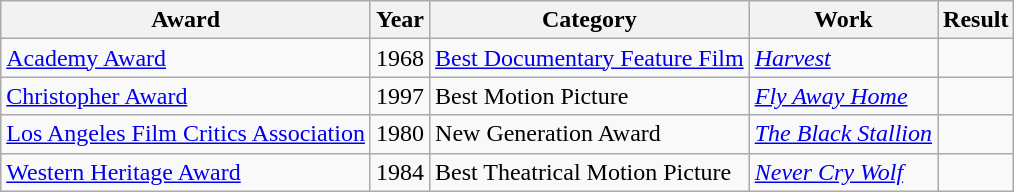<table class="wikitable">
<tr>
<th>Award</th>
<th>Year</th>
<th>Category</th>
<th>Work</th>
<th>Result</th>
</tr>
<tr>
<td><a href='#'>Academy Award</a></td>
<td>1968</td>
<td><a href='#'>Best Documentary Feature Film</a></td>
<td><em><a href='#'>Harvest</a></em></td>
<td></td>
</tr>
<tr>
<td><a href='#'>Christopher Award</a></td>
<td>1997</td>
<td>Best Motion Picture</td>
<td><em><a href='#'>Fly Away Home</a></em></td>
<td></td>
</tr>
<tr>
<td><a href='#'>Los Angeles Film Critics Association</a></td>
<td>1980</td>
<td>New Generation Award</td>
<td><em><a href='#'>The Black Stallion</a></em></td>
<td></td>
</tr>
<tr>
<td><a href='#'>Western Heritage Award</a></td>
<td>1984</td>
<td>Best Theatrical Motion Picture</td>
<td><em><a href='#'>Never Cry Wolf</a></em></td>
<td></td>
</tr>
</table>
